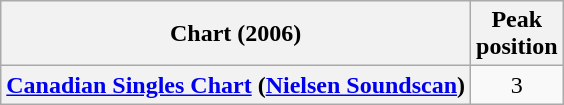<table class="wikitable plainrowheaders" style="text-align:center">
<tr>
<th scope="col">Chart (2006)</th>
<th scope="col">Peak<br>position</th>
</tr>
<tr>
<th scope="row"><a href='#'>Canadian Singles Chart</a> (<a href='#'>Nielsen Soundscan</a>)</th>
<td>3</td>
</tr>
</table>
